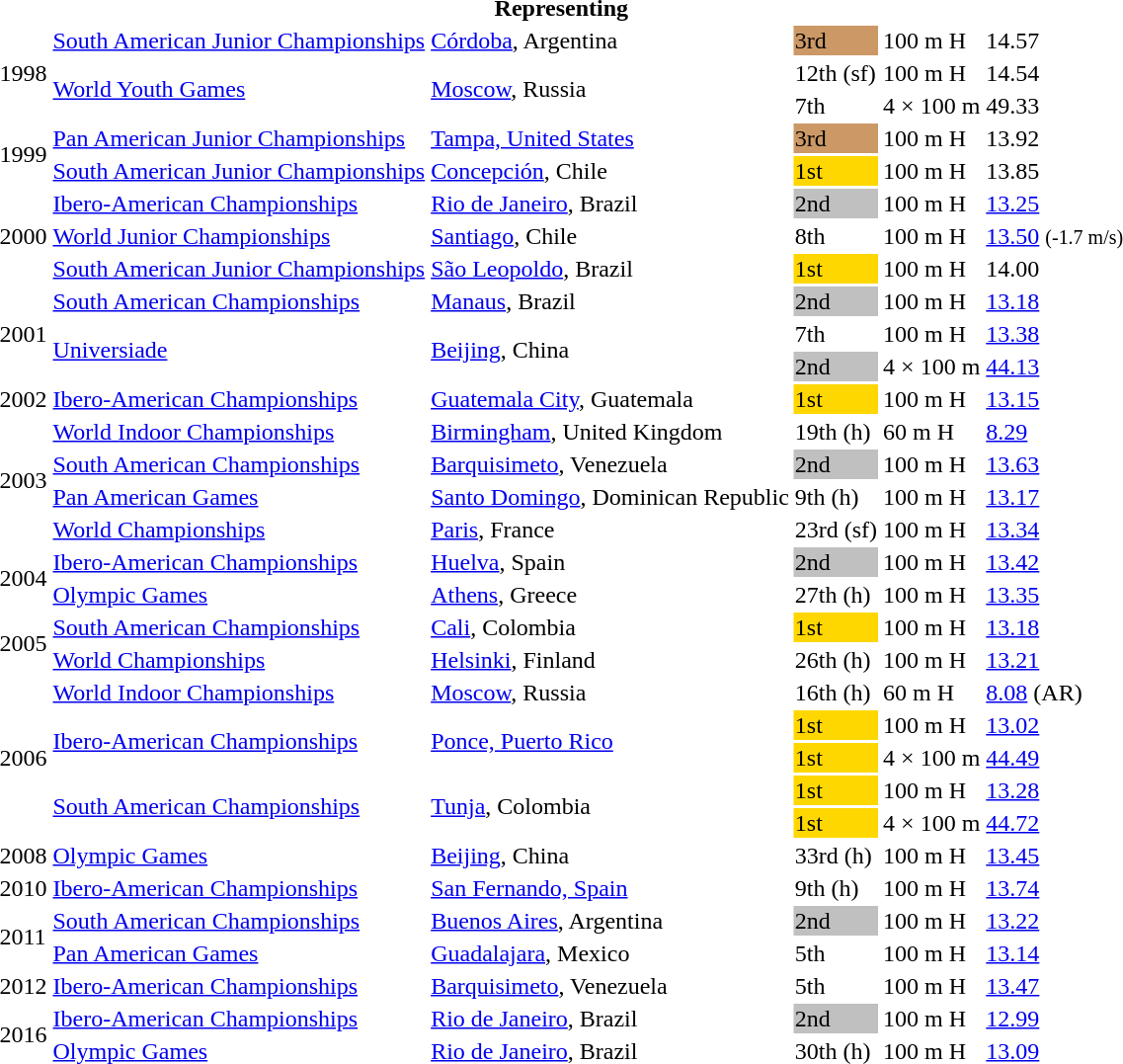<table>
<tr>
<th colspan="6">Representing </th>
</tr>
<tr>
<td rowspan=3>1998</td>
<td><a href='#'>South American Junior Championships</a></td>
<td><a href='#'>Córdoba</a>, Argentina</td>
<td bgcolor=cc9966>3rd</td>
<td>100 m H</td>
<td>14.57</td>
</tr>
<tr>
<td rowspan=2><a href='#'>World Youth Games</a></td>
<td rowspan=2><a href='#'>Moscow</a>, Russia</td>
<td>12th (sf)</td>
<td>100 m H</td>
<td>14.54</td>
</tr>
<tr>
<td>7th</td>
<td>4 × 100 m</td>
<td>49.33</td>
</tr>
<tr>
<td rowspan=2>1999</td>
<td><a href='#'>Pan American Junior Championships</a></td>
<td><a href='#'>Tampa, United States</a></td>
<td bgcolor=cc9966>3rd</td>
<td>100 m H</td>
<td>13.92</td>
</tr>
<tr>
<td><a href='#'>South American Junior Championships</a></td>
<td><a href='#'>Concepción</a>, Chile</td>
<td bgcolor=gold>1st</td>
<td>100 m H</td>
<td>13.85</td>
</tr>
<tr>
<td rowspan=3>2000</td>
<td><a href='#'>Ibero-American Championships</a></td>
<td><a href='#'>Rio de Janeiro</a>, Brazil</td>
<td bgcolor=silver>2nd</td>
<td>100 m H</td>
<td><a href='#'>13.25</a></td>
</tr>
<tr>
<td><a href='#'>World Junior Championships</a></td>
<td><a href='#'>Santiago</a>, Chile</td>
<td>8th</td>
<td>100 m H</td>
<td><a href='#'>13.50</a> <small>(-1.7 m/s)</small></td>
</tr>
<tr>
<td><a href='#'>South American Junior Championships</a></td>
<td><a href='#'>São Leopoldo</a>, Brazil</td>
<td bgcolor=gold>1st</td>
<td>100 m H</td>
<td>14.00</td>
</tr>
<tr>
<td rowspan=3>2001</td>
<td><a href='#'>South American Championships</a></td>
<td><a href='#'>Manaus</a>, Brazil</td>
<td bgcolor=silver>2nd</td>
<td>100 m H</td>
<td><a href='#'>13.18</a></td>
</tr>
<tr>
<td rowspan=2><a href='#'>Universiade</a></td>
<td rowspan=2><a href='#'>Beijing</a>, China</td>
<td>7th</td>
<td>100 m H</td>
<td><a href='#'>13.38</a></td>
</tr>
<tr>
<td bgcolor=silver>2nd</td>
<td>4 × 100 m</td>
<td><a href='#'>44.13</a></td>
</tr>
<tr>
<td>2002</td>
<td><a href='#'>Ibero-American Championships</a></td>
<td><a href='#'>Guatemala City</a>, Guatemala</td>
<td bgcolor=gold>1st</td>
<td>100 m H</td>
<td><a href='#'>13.15</a></td>
</tr>
<tr>
<td rowspan=4>2003</td>
<td><a href='#'>World Indoor Championships</a></td>
<td><a href='#'>Birmingham</a>, United Kingdom</td>
<td>19th (h)</td>
<td>60 m H</td>
<td><a href='#'>8.29</a></td>
</tr>
<tr>
<td><a href='#'>South American Championships</a></td>
<td><a href='#'>Barquisimeto</a>, Venezuela</td>
<td bgcolor=silver>2nd</td>
<td>100 m H</td>
<td><a href='#'>13.63</a></td>
</tr>
<tr>
<td><a href='#'>Pan American Games</a></td>
<td><a href='#'>Santo Domingo</a>, Dominican Republic</td>
<td>9th (h)</td>
<td>100 m H</td>
<td><a href='#'>13.17</a></td>
</tr>
<tr>
<td><a href='#'>World Championships</a></td>
<td><a href='#'>Paris</a>, France</td>
<td>23rd (sf)</td>
<td>100 m H</td>
<td><a href='#'>13.34</a></td>
</tr>
<tr>
<td rowspan=2>2004</td>
<td><a href='#'>Ibero-American Championships</a></td>
<td><a href='#'>Huelva</a>, Spain</td>
<td bgcolor=silver>2nd</td>
<td>100 m H</td>
<td><a href='#'>13.42</a></td>
</tr>
<tr>
<td><a href='#'>Olympic Games</a></td>
<td><a href='#'>Athens</a>, Greece</td>
<td>27th (h)</td>
<td>100 m H</td>
<td><a href='#'>13.35</a></td>
</tr>
<tr>
<td rowspan=2>2005</td>
<td><a href='#'>South American Championships</a></td>
<td><a href='#'>Cali</a>, Colombia</td>
<td bgcolor=gold>1st</td>
<td>100 m H</td>
<td><a href='#'>13.18</a></td>
</tr>
<tr>
<td><a href='#'>World Championships</a></td>
<td><a href='#'>Helsinki</a>, Finland</td>
<td>26th (h)</td>
<td>100 m H</td>
<td><a href='#'>13.21</a></td>
</tr>
<tr>
<td rowspan=5>2006</td>
<td><a href='#'>World Indoor Championships</a></td>
<td><a href='#'>Moscow</a>, Russia</td>
<td>16th (h)</td>
<td>60 m H</td>
<td><a href='#'>8.08</a> (AR)</td>
</tr>
<tr>
<td rowspan=2><a href='#'>Ibero-American Championships</a></td>
<td rowspan=2><a href='#'>Ponce, Puerto Rico</a></td>
<td bgcolor=gold>1st</td>
<td>100 m H</td>
<td><a href='#'>13.02</a></td>
</tr>
<tr>
<td bgcolor=gold>1st</td>
<td>4 × 100 m</td>
<td><a href='#'>44.49</a></td>
</tr>
<tr>
<td rowspan=2><a href='#'>South American Championships</a></td>
<td rowspan=2><a href='#'>Tunja</a>, Colombia</td>
<td bgcolor=gold>1st</td>
<td>100 m H</td>
<td><a href='#'>13.28</a></td>
</tr>
<tr>
<td bgcolor=gold>1st</td>
<td>4 × 100 m</td>
<td><a href='#'>44.72</a></td>
</tr>
<tr>
<td>2008</td>
<td><a href='#'>Olympic Games</a></td>
<td><a href='#'>Beijing</a>, China</td>
<td>33rd (h)</td>
<td>100 m H</td>
<td><a href='#'>13.45</a></td>
</tr>
<tr>
<td>2010</td>
<td><a href='#'>Ibero-American Championships</a></td>
<td><a href='#'>San Fernando, Spain</a></td>
<td>9th (h)</td>
<td>100 m H</td>
<td><a href='#'>13.74</a></td>
</tr>
<tr>
<td rowspan=2>2011</td>
<td><a href='#'>South American Championships</a></td>
<td><a href='#'>Buenos Aires</a>, Argentina</td>
<td bgcolor=silver>2nd</td>
<td>100 m H</td>
<td><a href='#'>13.22</a></td>
</tr>
<tr>
<td><a href='#'>Pan American Games</a></td>
<td><a href='#'>Guadalajara</a>, Mexico</td>
<td>5th</td>
<td>100 m H</td>
<td><a href='#'>13.14</a></td>
</tr>
<tr>
<td>2012</td>
<td><a href='#'>Ibero-American Championships</a></td>
<td><a href='#'>Barquisimeto</a>, Venezuela</td>
<td>5th</td>
<td>100 m H</td>
<td><a href='#'>13.47</a></td>
</tr>
<tr>
<td rowspan=2>2016</td>
<td><a href='#'>Ibero-American Championships</a></td>
<td><a href='#'>Rio de Janeiro</a>, Brazil</td>
<td bgcolor=silver>2nd</td>
<td>100 m H</td>
<td><a href='#'>12.99</a></td>
</tr>
<tr>
<td><a href='#'>Olympic Games</a></td>
<td><a href='#'>Rio de Janeiro</a>, Brazil</td>
<td>30th (h)</td>
<td>100 m H</td>
<td><a href='#'>13.09</a></td>
</tr>
</table>
